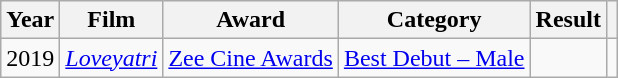<table class="wikitable sortable plainrowheaders">
<tr>
<th scope="col">Year</th>
<th scope="col">Film</th>
<th scope="col">Award</th>
<th scope="col">Category</th>
<th scope="col">Result</th>
<th></th>
</tr>
<tr>
<td>2019</td>
<td><em><a href='#'>Loveyatri</a></em></td>
<td><a href='#'>Zee Cine Awards</a></td>
<td><a href='#'>Best Debut – Male</a></td>
<td></td>
<td></td>
</tr>
</table>
